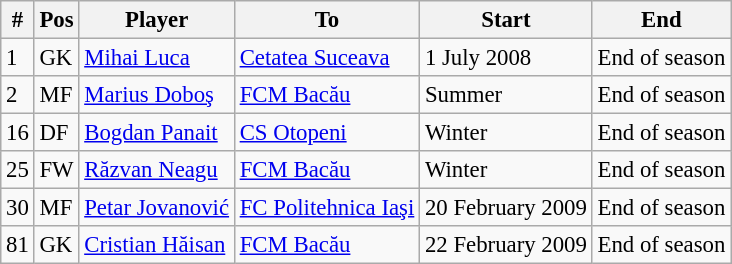<table class="wikitable" style="font-size:95%;">
<tr>
<th>#</th>
<th>Pos</th>
<th>Player</th>
<th>To</th>
<th>Start</th>
<th>End</th>
</tr>
<tr --->
<td>1</td>
<td>GK</td>
<td> <a href='#'>Mihai Luca</a></td>
<td><a href='#'>Cetatea Suceava</a></td>
<td>1 July 2008</td>
<td>End of season</td>
</tr>
<tr --->
<td>2</td>
<td>MF</td>
<td> <a href='#'>Marius Doboş</a></td>
<td><a href='#'>FCM Bacău</a></td>
<td>Summer</td>
<td>End of season</td>
</tr>
<tr --->
<td>16</td>
<td>DF</td>
<td> <a href='#'>Bogdan Panait</a></td>
<td><a href='#'>CS Otopeni</a></td>
<td>Winter</td>
<td>End of season</td>
</tr>
<tr --->
<td>25</td>
<td>FW</td>
<td> <a href='#'>Răzvan Neagu</a></td>
<td><a href='#'>FCM Bacău</a></td>
<td>Winter</td>
<td>End of season</td>
</tr>
<tr --->
<td>30</td>
<td>MF</td>
<td> <a href='#'>Petar Jovanović</a></td>
<td><a href='#'>FC Politehnica Iaşi</a></td>
<td>20 February 2009</td>
<td>End of season</td>
</tr>
<tr --->
<td>81</td>
<td>GK</td>
<td> <a href='#'>Cristian Hăisan</a></td>
<td><a href='#'>FCM Bacău</a></td>
<td>22 February 2009</td>
<td>End of season</td>
</tr>
</table>
